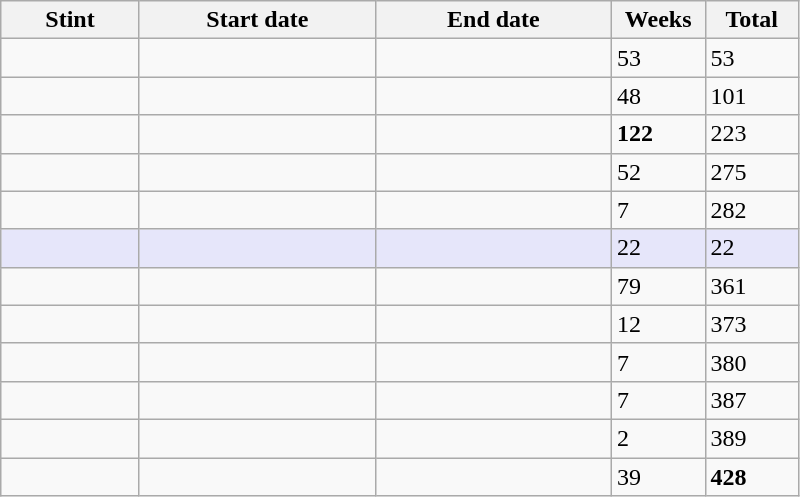<table class="sortable wikitable">
<tr>
<th width=85>Stint</th>
<th width=150>Start date</th>
<th width=150>End date</th>
<th width=55>Weeks</th>
<th width=55>Total</th>
</tr>
<tr>
<td></td>
<td></td>
<td></td>
<td>53</td>
<td>53</td>
</tr>
<tr>
<td></td>
<td></td>
<td></td>
<td>48</td>
<td>101</td>
</tr>
<tr>
<td></td>
<td></td>
<td></td>
<td><strong>122</strong></td>
<td>223</td>
</tr>
<tr>
<td></td>
<td></td>
<td></td>
<td>52</td>
<td>275</td>
</tr>
<tr>
<td></td>
<td></td>
<td></td>
<td>7</td>
<td>282</td>
</tr>
<tr>
<td style="background-color: #e6e6fa"></td>
<td scope="row" style="background-color: #e6e6fa"></td>
<td scope="row" style="background-color: #e6e6fa"></td>
<td scope="row" style="background-color: #e6e6fa">22</td>
<td scope="row" style="background-color: #e6e6fa">22</td>
</tr>
<tr>
<td></td>
<td></td>
<td></td>
<td>79</td>
<td>361</td>
</tr>
<tr>
<td></td>
<td></td>
<td></td>
<td>12</td>
<td>373</td>
</tr>
<tr>
<td></td>
<td></td>
<td></td>
<td>7</td>
<td>380</td>
</tr>
<tr>
<td></td>
<td></td>
<td></td>
<td>7</td>
<td>387</td>
</tr>
<tr>
<td></td>
<td></td>
<td></td>
<td>2</td>
<td>389</td>
</tr>
<tr>
<td></td>
<td></td>
<td></td>
<td>39</td>
<td><strong>428</strong></td>
</tr>
</table>
